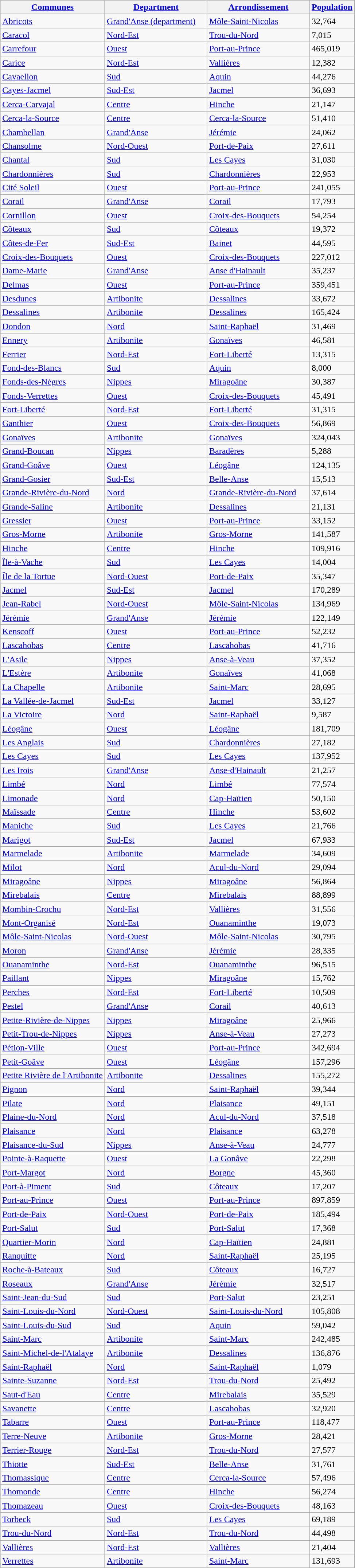<table class="wikitable sortable">
<tr>
<th><a href='#'>Communes</a></th>
<th width=180><a href='#'>Department</a></th>
<th width=180><a href='#'>Arrondissement</a></th>
<th><a href='#'>Population</a></th>
</tr>
<tr>
<td><a href='#'>Abricots</a></td>
<td><a href='#'>Grand'Anse (department)</a></td>
<td><a href='#'>Môle-Saint-Nicolas</a></td>
<td>32,764</td>
</tr>
<tr>
<td><a href='#'>Caracol</a></td>
<td><a href='#'>Nord-Est</a></td>
<td><a href='#'>Trou-du-Nord</a></td>
<td>7,015</td>
</tr>
<tr>
<td><a href='#'>Carrefour</a></td>
<td><a href='#'>Ouest</a></td>
<td><a href='#'>Port-au-Prince</a></td>
<td>465,019</td>
</tr>
<tr>
<td><a href='#'>Carice</a></td>
<td><a href='#'>Nord-Est</a></td>
<td><a href='#'>Vallières</a></td>
<td>12,382</td>
</tr>
<tr>
<td><a href='#'>Cavaellon</a></td>
<td><a href='#'>Sud</a></td>
<td><a href='#'>Aquin</a></td>
<td>44,276</td>
</tr>
<tr>
<td><a href='#'>Cayes-Jacmel</a></td>
<td><a href='#'>Sud-Est</a></td>
<td><a href='#'>Jacmel</a></td>
<td>36,693</td>
</tr>
<tr>
<td><a href='#'>Cerca-Carvajal</a></td>
<td><a href='#'>Centre</a></td>
<td><a href='#'>Hinche</a></td>
<td>21,147</td>
</tr>
<tr>
<td><a href='#'>Cerca-la-Source</a></td>
<td><a href='#'>Centre</a></td>
<td><a href='#'>Cerca-la-Source</a></td>
<td>51,410</td>
</tr>
<tr>
<td><a href='#'>Chambellan</a></td>
<td><a href='#'>Grand'Anse</a></td>
<td><a href='#'>Jérémie</a></td>
<td>24,062</td>
</tr>
<tr>
<td><a href='#'>Chansolme</a></td>
<td><a href='#'>Nord-Ouest</a></td>
<td><a href='#'>Port-de-Paix</a></td>
<td>27,611</td>
</tr>
<tr>
<td><a href='#'>Chantal</a></td>
<td><a href='#'>Sud</a></td>
<td><a href='#'>Les Cayes</a></td>
<td>31,030</td>
</tr>
<tr>
<td><a href='#'>Chardonnières</a></td>
<td><a href='#'>Sud</a></td>
<td><a href='#'>Chardonnières</a></td>
<td>22,953</td>
</tr>
<tr>
<td><a href='#'>Cité Soleil</a></td>
<td><a href='#'>Ouest</a></td>
<td><a href='#'>Port-au-Prince</a></td>
<td>241,055</td>
</tr>
<tr>
<td><a href='#'>Corail</a></td>
<td><a href='#'>Grand'Anse</a></td>
<td><a href='#'>Corail</a></td>
<td>17,793</td>
</tr>
<tr>
<td><a href='#'>Cornillon</a></td>
<td><a href='#'>Ouest</a></td>
<td><a href='#'>Croix-des-Bouquets</a></td>
<td>54,254</td>
</tr>
<tr>
<td><a href='#'>Côteaux</a></td>
<td><a href='#'>Sud</a></td>
<td><a href='#'>Côteaux</a></td>
<td>19,372</td>
</tr>
<tr>
<td><a href='#'>Côtes-de-Fer</a></td>
<td><a href='#'>Sud-Est</a></td>
<td><a href='#'>Bainet</a></td>
<td>44,595</td>
</tr>
<tr>
<td><a href='#'>Croix-des-Bouquets</a></td>
<td><a href='#'>Ouest</a></td>
<td><a href='#'>Croix-des-Bouquets</a></td>
<td>227,012</td>
</tr>
<tr>
<td><a href='#'>Dame-Marie</a></td>
<td><a href='#'>Grand'Anse</a></td>
<td><a href='#'>Anse d'Hainault</a></td>
<td>35,237</td>
</tr>
<tr>
<td><a href='#'>Delmas</a></td>
<td><a href='#'>Ouest</a></td>
<td><a href='#'>Port-au-Prince</a></td>
<td>359,451</td>
</tr>
<tr>
<td><a href='#'>Desdunes</a></td>
<td><a href='#'>Artibonite</a></td>
<td><a href='#'>Dessalines</a></td>
<td>33,672</td>
</tr>
<tr>
<td><a href='#'>Dessalines</a></td>
<td><a href='#'>Artibonite</a></td>
<td><a href='#'>Dessalines</a></td>
<td>165,424</td>
</tr>
<tr>
<td><a href='#'>Dondon</a></td>
<td><a href='#'>Nord</a></td>
<td><a href='#'>Saint-Raphaël</a></td>
<td>31,469</td>
</tr>
<tr>
<td><a href='#'>Ennery</a></td>
<td><a href='#'>Artibonite</a></td>
<td><a href='#'>Gonaïves</a></td>
<td>46,581</td>
</tr>
<tr>
<td><a href='#'>Ferrier</a></td>
<td><a href='#'>Nord-Est</a></td>
<td><a href='#'>Fort-Liberté</a></td>
<td>13,315</td>
</tr>
<tr>
<td><a href='#'>Fond-des-Blancs</a></td>
<td><a href='#'>Sud</a></td>
<td><a href='#'>Aquin</a></td>
<td>8,000</td>
</tr>
<tr>
<td><a href='#'>Fonds-des-Nègres</a></td>
<td><a href='#'>Nippes</a></td>
<td><a href='#'>Miragoâne</a></td>
<td>30,387</td>
</tr>
<tr>
<td><a href='#'>Fonds-Verrettes</a></td>
<td><a href='#'>Ouest</a></td>
<td><a href='#'>Croix-des-Bouquets</a></td>
<td>45,491</td>
</tr>
<tr>
<td><a href='#'>Fort-Liberté</a></td>
<td><a href='#'>Nord-Est</a></td>
<td><a href='#'>Fort-Liberté</a></td>
<td>31,315</td>
</tr>
<tr>
<td><a href='#'>Ganthier</a></td>
<td><a href='#'>Ouest</a></td>
<td><a href='#'>Croix-des-Bouquets</a></td>
<td>56,869</td>
</tr>
<tr>
<td><a href='#'>Gonaïves</a></td>
<td><a href='#'>Artibonite</a></td>
<td><a href='#'>Gonaïves</a></td>
<td>324,043</td>
</tr>
<tr>
<td><a href='#'>Grand-Boucan</a></td>
<td><a href='#'>Nippes</a></td>
<td><a href='#'>Baradères</a></td>
<td>5,288</td>
</tr>
<tr>
<td><a href='#'>Grand-Goâve</a></td>
<td><a href='#'>Ouest</a></td>
<td><a href='#'>Léogâne</a></td>
<td>124,135</td>
</tr>
<tr>
<td><a href='#'>Grand-Gosier</a></td>
<td><a href='#'>Sud-Est</a></td>
<td><a href='#'>Belle-Anse</a></td>
<td>15,513</td>
</tr>
<tr>
<td><a href='#'>Grande-Rivière-du-Nord</a></td>
<td><a href='#'>Nord</a></td>
<td><a href='#'>Grande-Rivière-du-Nord</a></td>
<td>37,614</td>
</tr>
<tr>
<td><a href='#'>Grande-Saline</a></td>
<td><a href='#'>Artibonite</a></td>
<td><a href='#'>Dessalines</a></td>
<td>21,131</td>
</tr>
<tr>
<td><a href='#'>Gressier</a></td>
<td><a href='#'>Ouest</a></td>
<td><a href='#'>Port-au-Prince</a></td>
<td>33,152</td>
</tr>
<tr>
<td><a href='#'>Gros-Morne</a></td>
<td><a href='#'>Artibonite</a></td>
<td><a href='#'>Gros-Morne</a></td>
<td>141,587</td>
</tr>
<tr>
<td><a href='#'>Hinche</a></td>
<td><a href='#'>Centre</a></td>
<td><a href='#'>Hinche</a></td>
<td>109,916</td>
</tr>
<tr>
<td><a href='#'>Île-à-Vache</a></td>
<td><a href='#'>Sud</a></td>
<td><a href='#'>Les Cayes</a></td>
<td>14,004</td>
</tr>
<tr>
<td><a href='#'>Île de la Tortue</a></td>
<td><a href='#'>Nord-Ouest</a></td>
<td><a href='#'>Port-de-Paix</a></td>
<td>35,347</td>
</tr>
<tr>
<td><a href='#'>Jacmel</a></td>
<td><a href='#'>Sud-Est</a></td>
<td><a href='#'>Jacmel</a></td>
<td>170,289</td>
</tr>
<tr>
<td><a href='#'>Jean-Rabel</a></td>
<td><a href='#'>Nord-Ouest</a></td>
<td><a href='#'>Môle-Saint-Nicolas</a></td>
<td>134,969</td>
</tr>
<tr>
<td><a href='#'>Jérémie</a></td>
<td><a href='#'>Grand'Anse</a></td>
<td><a href='#'>Jérémie</a></td>
<td>122,149</td>
</tr>
<tr>
<td><a href='#'>Kenscoff</a></td>
<td><a href='#'>Ouest</a></td>
<td><a href='#'>Port-au-Prince</a></td>
<td>52,232</td>
</tr>
<tr>
<td><a href='#'>Lascahobas</a></td>
<td><a href='#'>Centre</a></td>
<td><a href='#'>Lascahobas</a></td>
<td>41,716</td>
</tr>
<tr>
<td><a href='#'>L'Asile</a></td>
<td><a href='#'>Nippes</a></td>
<td><a href='#'>Anse-à-Veau</a></td>
<td>37,352</td>
</tr>
<tr>
<td><a href='#'>L'Estère</a></td>
<td><a href='#'>Artibonite</a></td>
<td><a href='#'>Gonaïves</a></td>
<td>41,068</td>
</tr>
<tr>
<td><a href='#'>La Chapelle</a></td>
<td><a href='#'>Artibonite</a></td>
<td><a href='#'>Saint-Marc</a></td>
<td>28,695</td>
</tr>
<tr>
<td><a href='#'>La Vallée-de-Jacmel</a></td>
<td><a href='#'>Sud-Est</a></td>
<td><a href='#'>Jacmel</a></td>
<td>33,127</td>
</tr>
<tr>
<td><a href='#'>La Victoire</a></td>
<td><a href='#'>Nord</a></td>
<td><a href='#'>Saint-Raphaël</a></td>
<td>9,587</td>
</tr>
<tr>
<td><a href='#'>Léogâne</a></td>
<td><a href='#'>Ouest</a></td>
<td><a href='#'>Léogâne</a></td>
<td>181,709</td>
</tr>
<tr>
<td><a href='#'>Les Anglais</a></td>
<td><a href='#'>Sud</a></td>
<td><a href='#'>Chardonnières</a></td>
<td>27,182</td>
</tr>
<tr>
<td><a href='#'>Les Cayes</a></td>
<td><a href='#'>Sud</a></td>
<td><a href='#'>Les Cayes</a></td>
<td>137,952</td>
</tr>
<tr>
<td><a href='#'>Les Irois</a></td>
<td><a href='#'>Grand'Anse</a></td>
<td><a href='#'>Anse-d'Hainault</a></td>
<td>21,257</td>
</tr>
<tr>
<td><a href='#'>Limbé</a></td>
<td><a href='#'>Nord</a></td>
<td><a href='#'>Limbé</a></td>
<td>77,574</td>
</tr>
<tr>
<td><a href='#'>Limonade</a></td>
<td><a href='#'>Nord</a></td>
<td><a href='#'>Cap-Haïtien</a></td>
<td>50,150</td>
</tr>
<tr>
<td><a href='#'>Maïssade</a></td>
<td><a href='#'>Centre</a></td>
<td><a href='#'>Hinche</a></td>
<td>53,602</td>
</tr>
<tr>
<td><a href='#'>Maniche</a></td>
<td><a href='#'>Sud</a></td>
<td><a href='#'>Les Cayes</a></td>
<td>21,766</td>
</tr>
<tr>
<td><a href='#'>Marigot</a></td>
<td><a href='#'>Sud-Est</a></td>
<td><a href='#'>Jacmel</a></td>
<td>67,933</td>
</tr>
<tr>
<td><a href='#'>Marmelade</a></td>
<td><a href='#'>Artibonite</a></td>
<td><a href='#'>Marmelade</a></td>
<td>34,609</td>
</tr>
<tr>
<td><a href='#'>Milot</a></td>
<td><a href='#'>Nord</a></td>
<td><a href='#'>Acul-du-Nord</a></td>
<td>29,094</td>
</tr>
<tr>
<td><a href='#'>Miragoâne</a></td>
<td><a href='#'>Nippes</a></td>
<td><a href='#'>Miragoâne</a></td>
<td>56,864</td>
</tr>
<tr>
<td><a href='#'>Mirebalais</a></td>
<td><a href='#'>Centre</a></td>
<td><a href='#'>Mirebalais</a></td>
<td>88,899</td>
</tr>
<tr>
<td><a href='#'>Mombin-Crochu</a></td>
<td><a href='#'>Nord-Est</a></td>
<td><a href='#'>Vallières</a></td>
<td>31,556</td>
</tr>
<tr>
<td><a href='#'>Mont-Organisé</a></td>
<td><a href='#'>Nord-Est</a></td>
<td><a href='#'>Ouanaminthe</a></td>
<td>19,073</td>
</tr>
<tr>
<td><a href='#'>Môle-Saint-Nicolas</a></td>
<td><a href='#'>Nord-Ouest</a></td>
<td><a href='#'>Môle-Saint-Nicolas</a></td>
<td>30,795</td>
</tr>
<tr>
<td><a href='#'>Moron</a></td>
<td><a href='#'>Grand'Anse</a></td>
<td><a href='#'>Jérémie</a></td>
<td>28,335</td>
</tr>
<tr>
<td><a href='#'>Ouanaminthe</a></td>
<td><a href='#'>Nord-Est</a></td>
<td><a href='#'>Ouanaminthe</a></td>
<td>96,515</td>
</tr>
<tr>
<td><a href='#'>Paillant</a></td>
<td><a href='#'>Nippes</a></td>
<td><a href='#'>Miragoâne</a></td>
<td>15,762</td>
</tr>
<tr>
<td><a href='#'>Perches</a></td>
<td><a href='#'>Nord-Est</a></td>
<td><a href='#'>Fort-Liberté</a></td>
<td>10,509</td>
</tr>
<tr>
<td><a href='#'>Pestel</a></td>
<td><a href='#'>Grand'Anse</a></td>
<td><a href='#'>Corail</a></td>
<td>40,613</td>
</tr>
<tr>
<td><a href='#'>Petite-Rivière-de-Nippes</a></td>
<td><a href='#'>Nippes</a></td>
<td><a href='#'>Miragoâne</a></td>
<td>25,966</td>
</tr>
<tr>
<td><a href='#'>Petit-Trou-de-Nippes</a></td>
<td><a href='#'>Nippes</a></td>
<td><a href='#'>Anse-à-Veau</a></td>
<td>27,273</td>
</tr>
<tr>
<td><a href='#'>Pétion-Ville</a></td>
<td><a href='#'>Ouest</a></td>
<td><a href='#'>Port-au-Prince</a></td>
<td>342,694</td>
</tr>
<tr>
<td><a href='#'>Petit-Goâve</a></td>
<td><a href='#'>Ouest</a></td>
<td><a href='#'>Léogâne</a></td>
<td>157,296</td>
</tr>
<tr>
<td><a href='#'>Petite Rivière de l'Artibonite</a></td>
<td><a href='#'>Artibonite</a></td>
<td><a href='#'>Dessalines</a></td>
<td>155,272</td>
</tr>
<tr>
<td><a href='#'>Pignon</a></td>
<td><a href='#'>Nord</a></td>
<td><a href='#'>Saint-Raphaël</a></td>
<td>39,344</td>
</tr>
<tr>
<td><a href='#'>Pilate</a></td>
<td><a href='#'>Nord</a></td>
<td><a href='#'>Plaisance</a></td>
<td>49,151</td>
</tr>
<tr>
<td><a href='#'>Plaine-du-Nord</a></td>
<td><a href='#'>Nord</a></td>
<td><a href='#'>Acul-du-Nord</a></td>
<td>37,518</td>
</tr>
<tr>
<td><a href='#'>Plaisance</a></td>
<td><a href='#'>Nord</a></td>
<td><a href='#'>Plaisance</a></td>
<td>63,278</td>
</tr>
<tr>
<td><a href='#'>Plaisance-du-Sud</a></td>
<td><a href='#'>Nippes</a></td>
<td><a href='#'>Anse-à-Veau</a></td>
<td>24,777</td>
</tr>
<tr>
<td><a href='#'>Pointe-à-Raquette</a></td>
<td><a href='#'>Ouest</a></td>
<td><a href='#'>La Gonâve</a></td>
<td>22,298</td>
</tr>
<tr>
<td><a href='#'>Port-Margot</a></td>
<td><a href='#'>Nord</a></td>
<td><a href='#'>Borgne</a></td>
<td>45,360</td>
</tr>
<tr>
<td><a href='#'>Port-à-Piment</a></td>
<td><a href='#'>Sud</a></td>
<td><a href='#'>Côteaux</a></td>
<td>17,207</td>
</tr>
<tr>
<td><a href='#'>Port-au-Prince</a></td>
<td><a href='#'>Ouest</a></td>
<td><a href='#'>Port-au-Prince</a></td>
<td>897,859</td>
</tr>
<tr>
<td><a href='#'>Port-de-Paix</a></td>
<td><a href='#'>Nord-Ouest</a></td>
<td><a href='#'>Port-de-Paix</a></td>
<td>185,494</td>
</tr>
<tr>
<td><a href='#'>Port-Salut</a></td>
<td><a href='#'>Sud</a></td>
<td><a href='#'>Port-Salut</a></td>
<td>17,368</td>
</tr>
<tr>
<td><a href='#'>Quartier-Morin</a></td>
<td><a href='#'>Nord</a></td>
<td><a href='#'>Cap-Haïtien</a></td>
<td>24,881</td>
</tr>
<tr>
<td><a href='#'>Ranquitte</a></td>
<td><a href='#'>Nord</a></td>
<td><a href='#'>Saint-Raphaël</a></td>
<td>25,195</td>
</tr>
<tr>
<td><a href='#'>Roche-à-Bateaux</a></td>
<td><a href='#'>Sud</a></td>
<td><a href='#'>Côteaux</a></td>
<td>16,727</td>
</tr>
<tr>
<td><a href='#'>Roseaux</a></td>
<td><a href='#'>Grand'Anse</a></td>
<td><a href='#'>Jérémie</a></td>
<td>32,517</td>
</tr>
<tr>
<td><a href='#'>Saint-Jean-du-Sud</a></td>
<td><a href='#'>Sud</a></td>
<td><a href='#'>Port-Salut</a></td>
<td>23,251</td>
</tr>
<tr>
<td><a href='#'>Saint-Louis-du-Nord</a></td>
<td><a href='#'>Nord-Ouest</a></td>
<td><a href='#'>Saint-Louis-du-Nord</a></td>
<td>105,808</td>
</tr>
<tr>
<td><a href='#'>Saint-Louis-du-Sud</a></td>
<td><a href='#'>Sud</a></td>
<td><a href='#'>Aquin</a></td>
<td>59,042</td>
</tr>
<tr>
<td><a href='#'>Saint-Marc</a></td>
<td><a href='#'>Artibonite</a></td>
<td><a href='#'>Saint-Marc</a></td>
<td>242,485</td>
</tr>
<tr>
<td><a href='#'>Saint-Michel-de-l'Atalaye</a></td>
<td><a href='#'>Artibonite</a></td>
<td><a href='#'>Dessalines</a></td>
<td>136,876</td>
</tr>
<tr>
<td><a href='#'>Saint-Raphaël</a></td>
<td><a href='#'>Nord</a></td>
<td><a href='#'>Saint-Raphaël</a></td>
<td>1,079</td>
</tr>
<tr>
<td><a href='#'>Sainte-Suzanne</a></td>
<td><a href='#'>Nord-Est</a></td>
<td><a href='#'>Trou-du-Nord</a></td>
<td>25,492</td>
</tr>
<tr>
<td><a href='#'>Saut-d'Eau</a></td>
<td><a href='#'>Centre</a></td>
<td><a href='#'>Mirebalais</a></td>
<td>35,529</td>
</tr>
<tr>
<td><a href='#'>Savanette</a></td>
<td><a href='#'>Centre</a></td>
<td><a href='#'>Lascahobas</a></td>
<td>32,920</td>
</tr>
<tr>
<td><a href='#'>Tabarre</a></td>
<td><a href='#'>Ouest</a></td>
<td><a href='#'>Port-au-Prince</a></td>
<td>118,477</td>
</tr>
<tr>
<td><a href='#'>Terre-Neuve</a></td>
<td><a href='#'>Artibonite</a></td>
<td><a href='#'>Gros-Morne</a></td>
<td>28,421</td>
</tr>
<tr>
<td><a href='#'>Terrier-Rouge</a></td>
<td><a href='#'>Nord-Est</a></td>
<td><a href='#'>Trou-du-Nord</a></td>
<td>27,577</td>
</tr>
<tr>
<td><a href='#'>Thiotte</a></td>
<td><a href='#'>Sud-Est</a></td>
<td><a href='#'>Belle-Anse</a></td>
<td>31,761</td>
</tr>
<tr>
<td><a href='#'>Thomassique</a></td>
<td><a href='#'>Centre</a></td>
<td><a href='#'>Cerca-la-Source</a></td>
<td>57,496</td>
</tr>
<tr>
<td><a href='#'>Thomonde</a></td>
<td><a href='#'>Centre</a></td>
<td><a href='#'>Hinche</a></td>
<td>56,274</td>
</tr>
<tr>
<td><a href='#'>Thomazeau</a></td>
<td><a href='#'>Ouest</a></td>
<td><a href='#'>Croix-des-Bouquets</a></td>
<td>48,163</td>
</tr>
<tr>
<td><a href='#'>Torbeck</a></td>
<td><a href='#'>Sud</a></td>
<td><a href='#'>Les Cayes</a></td>
<td>69,189</td>
</tr>
<tr>
<td><a href='#'>Trou-du-Nord</a></td>
<td><a href='#'>Nord-Est</a></td>
<td><a href='#'>Trou-du-Nord</a></td>
<td>44,498</td>
</tr>
<tr>
<td><a href='#'>Vallières</a></td>
<td><a href='#'>Nord-Est</a></td>
<td><a href='#'>Vallières</a></td>
<td>21,404</td>
</tr>
<tr>
<td><a href='#'>Verrettes</a></td>
<td><a href='#'>Artibonite</a></td>
<td><a href='#'>Saint-Marc</a></td>
<td>131,693</td>
</tr>
</table>
